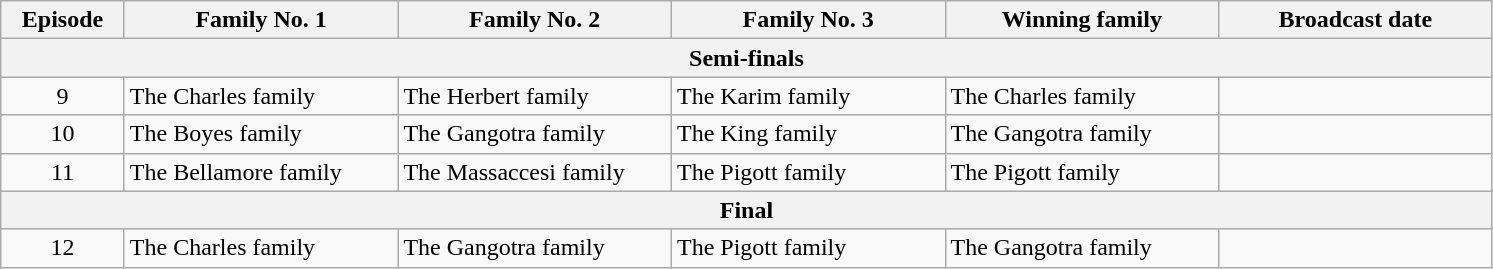<table class="wikitable">
<tr>
<th width="75">Episode</th>
<th width="175">Family No. 1</th>
<th width="175">Family No. 2</th>
<th width="175">Family No. 3</th>
<th width="175">Winning family</th>
<th width="175">Broadcast date</th>
</tr>
<tr>
<th colspan=6; align="center"><strong>Semi-finals</strong></th>
</tr>
<tr>
<td align="center">9</td>
<td>The Charles family</td>
<td>The Herbert family</td>
<td>The Karim family</td>
<td>The Charles family</td>
<td></td>
</tr>
<tr>
<td align="center">10</td>
<td>The Boyes family</td>
<td>The Gangotra family</td>
<td>The King family</td>
<td>The Gangotra family</td>
<td></td>
</tr>
<tr>
<td align="center">11</td>
<td>The Bellamore family</td>
<td>The Massaccesi family</td>
<td>The Pigott family</td>
<td>The Pigott family</td>
<td></td>
</tr>
<tr>
<th colspan=6; align="center"><strong>Final</strong></th>
</tr>
<tr>
<td align="center">12</td>
<td>The Charles family</td>
<td>The Gangotra family</td>
<td>The Pigott family</td>
<td>The Gangotra family</td>
<td></td>
</tr>
</table>
